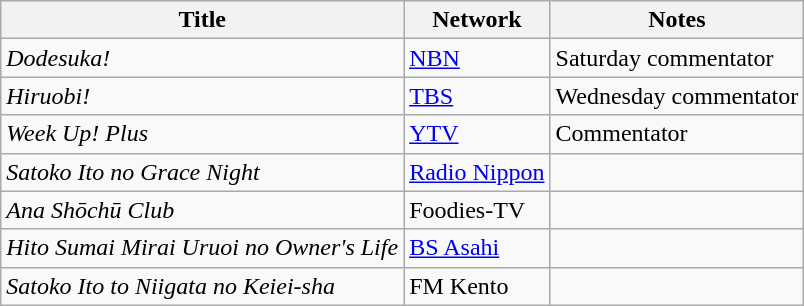<table class="wikitable">
<tr>
<th>Title</th>
<th>Network</th>
<th>Notes</th>
</tr>
<tr>
<td><em>Dodesuka!</em></td>
<td><a href='#'>NBN</a></td>
<td>Saturday commentator</td>
</tr>
<tr>
<td><em>Hiruobi!</em></td>
<td><a href='#'>TBS</a></td>
<td>Wednesday commentator</td>
</tr>
<tr>
<td><em>Week Up! Plus</em></td>
<td><a href='#'>YTV</a></td>
<td>Commentator</td>
</tr>
<tr>
<td><em>Satoko Ito no Grace Night</em></td>
<td><a href='#'>Radio Nippon</a></td>
<td></td>
</tr>
<tr>
<td><em>Ana Shōchū Club</em></td>
<td>Foodies-TV</td>
<td></td>
</tr>
<tr>
<td><em>Hito Sumai Mirai Uruoi no Owner's Life</em></td>
<td><a href='#'>BS Asahi</a></td>
<td></td>
</tr>
<tr>
<td><em>Satoko Ito to Niigata no Keiei-sha</em></td>
<td>FM Kento</td>
<td></td>
</tr>
</table>
